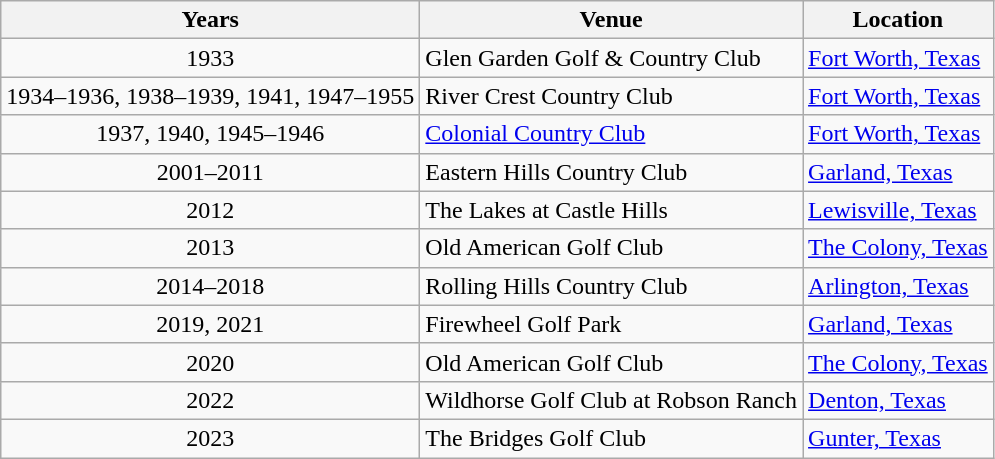<table class=wikitable>
<tr>
<th>Years</th>
<th>Venue</th>
<th>Location</th>
</tr>
<tr>
<td align=center>1933</td>
<td>Glen Garden Golf & Country Club</td>
<td><a href='#'>Fort Worth, Texas</a></td>
</tr>
<tr>
<td align=center>1934–1936, 1938–1939, 1941, 1947–1955</td>
<td>River Crest Country Club</td>
<td><a href='#'>Fort Worth, Texas</a></td>
</tr>
<tr>
<td align=center>1937, 1940, 1945–1946</td>
<td><a href='#'>Colonial Country Club</a></td>
<td><a href='#'>Fort Worth, Texas</a></td>
</tr>
<tr>
<td align=center>2001–2011</td>
<td>Eastern Hills Country Club</td>
<td><a href='#'>Garland, Texas</a></td>
</tr>
<tr>
<td align=center>2012</td>
<td>The Lakes at Castle Hills</td>
<td><a href='#'>Lewisville, Texas</a></td>
</tr>
<tr>
<td align=center>2013</td>
<td>Old American Golf Club</td>
<td><a href='#'>The Colony, Texas</a></td>
</tr>
<tr>
<td align=center>2014–2018</td>
<td>Rolling Hills Country Club</td>
<td><a href='#'>Arlington, Texas</a></td>
</tr>
<tr>
<td align=center>2019, 2021</td>
<td>Firewheel Golf Park</td>
<td><a href='#'>Garland, Texas</a></td>
</tr>
<tr>
<td align=center>2020</td>
<td>Old American Golf Club</td>
<td><a href='#'>The Colony, Texas</a></td>
</tr>
<tr>
<td align=center>2022</td>
<td>Wildhorse Golf Club at Robson Ranch</td>
<td><a href='#'>Denton, Texas</a></td>
</tr>
<tr>
<td align=center>2023</td>
<td>The Bridges Golf Club</td>
<td><a href='#'>Gunter, Texas</a></td>
</tr>
</table>
